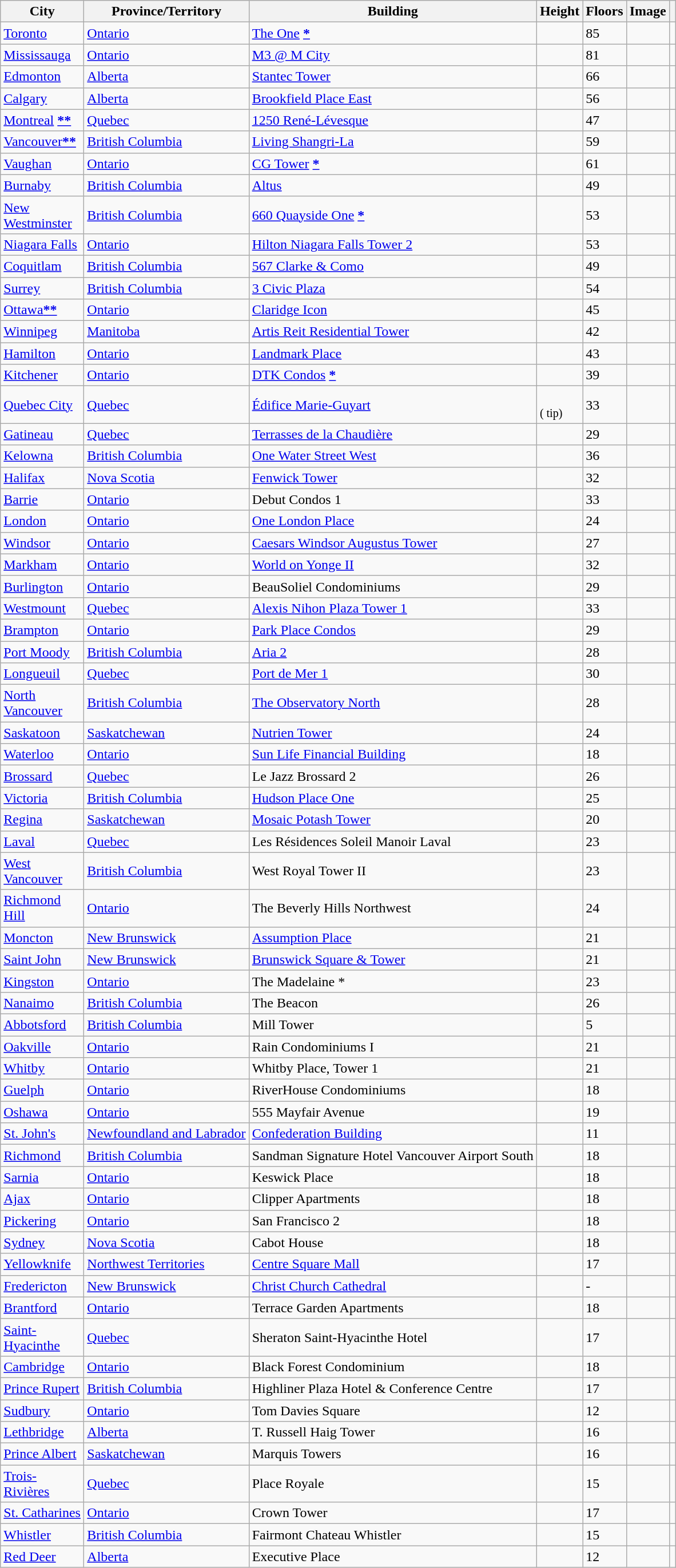<table class="wikitable sortable">
<tr>
<th style="width:90px;">City</th>
<th>Province/Territory</th>
<th>Building</th>
<th>Height</th>
<th>Floors</th>
<th class=unsortable>Image</th>
<th></th>
</tr>
<tr>
<td><a href='#'>Toronto</a></td>
<td><a href='#'>Ontario</a></td>
<td><a href='#'>The One</a> <strong><a href='#'>*</a></strong></td>
<td></td>
<td>85</td>
<td></td>
<td></td>
</tr>
<tr>
<td><a href='#'>Mississauga</a></td>
<td><a href='#'>Ontario</a></td>
<td><a href='#'>M3 @ M City</a></td>
<td></td>
<td>81</td>
<td></td>
<td></td>
</tr>
<tr>
<td><a href='#'>Edmonton</a></td>
<td><a href='#'>Alberta</a></td>
<td><a href='#'>Stantec Tower</a></td>
<td></td>
<td>66</td>
<td></td>
<td></td>
</tr>
<tr>
<td><a href='#'>Calgary</a></td>
<td><a href='#'>Alberta</a></td>
<td><a href='#'>Brookfield Place East</a></td>
<td></td>
<td>56</td>
<td></td>
<td></td>
</tr>
<tr>
<td><a href='#'>Montreal</a> <strong><a href='#'>**</a></strong></td>
<td><a href='#'>Quebec</a></td>
<td><a href='#'>1250 René-Lévesque</a></td>
<td></td>
<td>47</td>
<td></td>
<td></td>
</tr>
<tr>
<td><a href='#'>Vancouver</a><strong><a href='#'>**</a></strong></td>
<td><a href='#'>British Columbia</a></td>
<td><a href='#'>Living Shangri-La</a></td>
<td></td>
<td>59</td>
<td></td>
<td></td>
</tr>
<tr>
<td><a href='#'>Vaughan</a></td>
<td><a href='#'>Ontario</a></td>
<td><a href='#'>CG Tower</a> <strong><a href='#'>*</a></strong></td>
<td></td>
<td>61</td>
<td></td>
<td></td>
</tr>
<tr>
<td><a href='#'>Burnaby</a></td>
<td><a href='#'>British Columbia</a></td>
<td><a href='#'>Altus</a></td>
<td></td>
<td>49</td>
<td></td>
<td></td>
</tr>
<tr>
<td><a href='#'>New Westminster</a></td>
<td><a href='#'>British Columbia</a></td>
<td><a href='#'>660 Quayside One</a> <strong><a href='#'>*</a></strong></td>
<td></td>
<td>53</td>
<td></td>
<td></td>
</tr>
<tr>
<td><a href='#'>Niagara Falls</a></td>
<td><a href='#'>Ontario</a></td>
<td><a href='#'>Hilton Niagara Falls Tower 2</a></td>
<td></td>
<td>53</td>
<td></td>
<td></td>
</tr>
<tr>
<td><a href='#'>Coquitlam</a></td>
<td><a href='#'>British Columbia</a></td>
<td><a href='#'>567 Clarke & Como</a></td>
<td></td>
<td>49</td>
<td></td>
<td></td>
</tr>
<tr>
<td><a href='#'>Surrey</a></td>
<td><a href='#'>British Columbia</a></td>
<td><a href='#'>3 Civic Plaza</a></td>
<td></td>
<td>54</td>
<td></td>
<td></td>
</tr>
<tr>
<td><a href='#'>Ottawa</a><strong><a href='#'>**</a></strong></td>
<td><a href='#'>Ontario</a></td>
<td><a href='#'>Claridge Icon</a></td>
<td></td>
<td>45</td>
<td></td>
<td></td>
</tr>
<tr>
<td><a href='#'>Winnipeg</a></td>
<td><a href='#'>Manitoba</a></td>
<td><a href='#'>Artis Reit Residential Tower</a></td>
<td></td>
<td>42</td>
<td></td>
<td></td>
</tr>
<tr>
<td><a href='#'>Hamilton</a></td>
<td><a href='#'>Ontario</a></td>
<td><a href='#'>Landmark Place</a></td>
<td></td>
<td>43</td>
<td></td>
<td></td>
</tr>
<tr>
<td><a href='#'>Kitchener</a></td>
<td><a href='#'>Ontario</a></td>
<td><a href='#'>DTK Condos</a> <strong><a href='#'>*</a></strong></td>
<td></td>
<td>39</td>
<td></td>
<td></td>
</tr>
<tr>
<td><a href='#'>Quebec City</a></td>
<td><a href='#'>Quebec</a></td>
<td><a href='#'>Édifice Marie-Guyart</a></td>
<td><br><small>( tip)</small></td>
<td>33</td>
<td></td>
<td></td>
</tr>
<tr>
<td><a href='#'>Gatineau</a></td>
<td><a href='#'>Quebec</a></td>
<td><a href='#'>Terrasses de la Chaudière</a></td>
<td></td>
<td>29</td>
<td></td>
<td></td>
</tr>
<tr>
<td><a href='#'>Kelowna</a></td>
<td><a href='#'>British Columbia</a></td>
<td><a href='#'>One Water Street West</a></td>
<td></td>
<td>36</td>
<td></td>
<td></td>
</tr>
<tr>
<td><a href='#'>Halifax</a></td>
<td><a href='#'>Nova Scotia</a></td>
<td><a href='#'>Fenwick Tower</a></td>
<td></td>
<td>32</td>
<td></td>
<td></td>
</tr>
<tr>
<td><a href='#'>Barrie</a></td>
<td><a href='#'>Ontario</a></td>
<td>Debut Condos 1</td>
<td></td>
<td>33</td>
<td></td>
<td></td>
</tr>
<tr>
<td><a href='#'>London</a></td>
<td><a href='#'>Ontario</a></td>
<td><a href='#'>One London Place</a></td>
<td></td>
<td>24</td>
<td></td>
<td></td>
</tr>
<tr>
<td><a href='#'>Windsor</a></td>
<td><a href='#'>Ontario</a></td>
<td><a href='#'>Caesars Windsor Augustus Tower</a></td>
<td></td>
<td>27</td>
<td></td>
<td></td>
</tr>
<tr>
<td><a href='#'>Markham</a></td>
<td><a href='#'>Ontario</a></td>
<td><a href='#'>World on Yonge II</a></td>
<td></td>
<td>32</td>
<td></td>
<td></td>
</tr>
<tr>
<td><a href='#'>Burlington</a></td>
<td><a href='#'>Ontario</a></td>
<td>BeauSoliel Condominiums</td>
<td></td>
<td>29</td>
<td></td>
<td></td>
</tr>
<tr>
<td><a href='#'>Westmount</a></td>
<td><a href='#'>Quebec</a></td>
<td><a href='#'>Alexis Nihon Plaza Tower 1</a></td>
<td></td>
<td>33</td>
<td></td>
<td></td>
</tr>
<tr>
<td><a href='#'>Brampton</a></td>
<td><a href='#'>Ontario</a></td>
<td><a href='#'>Park Place Condos</a></td>
<td></td>
<td>29</td>
<td></td>
<td></td>
</tr>
<tr>
<td><a href='#'>Port Moody</a></td>
<td><a href='#'>British Columbia</a></td>
<td><a href='#'>Aria 2</a></td>
<td></td>
<td>28</td>
<td></td>
<td></td>
</tr>
<tr>
<td><a href='#'>Longueuil</a></td>
<td><a href='#'>Quebec</a></td>
<td><a href='#'>Port de Mer 1</a></td>
<td></td>
<td>30</td>
<td></td>
<td></td>
</tr>
<tr>
<td><a href='#'>North Vancouver</a></td>
<td><a href='#'>British Columbia</a></td>
<td><a href='#'>The Observatory North</a></td>
<td></td>
<td>28</td>
<td></td>
<td></td>
</tr>
<tr>
<td><a href='#'>Saskatoon</a></td>
<td><a href='#'>Saskatchewan</a></td>
<td><a href='#'>Nutrien Tower</a></td>
<td></td>
<td>24</td>
<td></td>
<td></td>
</tr>
<tr>
<td><a href='#'>Waterloo</a></td>
<td><a href='#'>Ontario</a></td>
<td><a href='#'>Sun Life Financial Building</a></td>
<td></td>
<td>18</td>
<td></td>
<td></td>
</tr>
<tr>
<td><a href='#'>Brossard</a></td>
<td><a href='#'>Quebec</a></td>
<td>Le Jazz Brossard 2</td>
<td></td>
<td>26</td>
<td></td>
<td></td>
</tr>
<tr>
<td><a href='#'>Victoria</a></td>
<td><a href='#'>British Columbia</a></td>
<td><a href='#'>Hudson Place One</a></td>
<td></td>
<td>25</td>
<td></td>
<td></td>
</tr>
<tr>
<td><a href='#'>Regina</a></td>
<td><a href='#'>Saskatchewan</a></td>
<td><a href='#'>Mosaic Potash Tower</a></td>
<td></td>
<td>20</td>
<td></td>
<td></td>
</tr>
<tr>
<td><a href='#'>Laval</a></td>
<td><a href='#'>Quebec</a></td>
<td>Les Résidences Soleil Manoir Laval</td>
<td></td>
<td>23</td>
<td></td>
<td></td>
</tr>
<tr>
<td><a href='#'>West Vancouver</a></td>
<td><a href='#'>British Columbia</a></td>
<td>West Royal Tower II</td>
<td></td>
<td>23</td>
<td></td>
<td></td>
</tr>
<tr>
<td><a href='#'>Richmond Hill</a></td>
<td><a href='#'>Ontario</a></td>
<td>The Beverly Hills Northwest</td>
<td></td>
<td>24</td>
<td></td>
<td></td>
</tr>
<tr>
<td><a href='#'>Moncton</a></td>
<td><a href='#'>New Brunswick</a></td>
<td><a href='#'>Assumption Place</a></td>
<td></td>
<td>21</td>
<td></td>
<td></td>
</tr>
<tr>
<td><a href='#'>Saint John</a></td>
<td><a href='#'>New Brunswick</a></td>
<td><a href='#'>Brunswick Square & Tower</a></td>
<td></td>
<td>21</td>
<td></td>
<td></td>
</tr>
<tr>
<td><a href='#'>Kingston</a></td>
<td><a href='#'>Ontario</a></td>
<td>The Madelaine *</td>
<td></td>
<td>23</td>
<td></td>
<td></td>
</tr>
<tr>
<td><a href='#'>Nanaimo</a></td>
<td><a href='#'>British Columbia</a></td>
<td>The Beacon</td>
<td></td>
<td>26</td>
<td></td>
<td></td>
</tr>
<tr>
<td><a href='#'>Abbotsford</a></td>
<td><a href='#'>British Columbia</a></td>
<td>Mill Tower</td>
<td></td>
<td>5</td>
<td></td>
<td></td>
</tr>
<tr>
<td><a href='#'>Oakville</a></td>
<td><a href='#'>Ontario</a></td>
<td>Rain Condominiums I</td>
<td></td>
<td>21</td>
<td></td>
<td></td>
</tr>
<tr>
<td><a href='#'>Whitby</a></td>
<td><a href='#'>Ontario</a></td>
<td>Whitby Place, Tower 1</td>
<td></td>
<td>21</td>
<td></td>
<td></td>
</tr>
<tr>
<td><a href='#'>Guelph</a></td>
<td><a href='#'>Ontario</a></td>
<td>RiverHouse Condominiums</td>
<td></td>
<td>18</td>
<td></td>
<td></td>
</tr>
<tr>
<td><a href='#'>Oshawa</a></td>
<td><a href='#'>Ontario</a></td>
<td>555 Mayfair Avenue</td>
<td></td>
<td>19</td>
<td></td>
<td></td>
</tr>
<tr>
<td><a href='#'>St. John's</a></td>
<td><a href='#'>Newfoundland and Labrador</a></td>
<td><a href='#'>Confederation Building</a></td>
<td></td>
<td>11</td>
<td></td>
<td></td>
</tr>
<tr>
<td><a href='#'>Richmond</a></td>
<td><a href='#'>British Columbia</a></td>
<td>Sandman Signature Hotel Vancouver Airport South</td>
<td></td>
<td>18</td>
<td></td>
<td></td>
</tr>
<tr>
<td><a href='#'>Sarnia</a></td>
<td><a href='#'>Ontario</a></td>
<td>Keswick Place</td>
<td></td>
<td>18</td>
<td></td>
<td></td>
</tr>
<tr>
<td><a href='#'>Ajax</a></td>
<td><a href='#'>Ontario</a></td>
<td>Clipper Apartments</td>
<td></td>
<td>18</td>
<td></td>
<td></td>
</tr>
<tr>
<td><a href='#'>Pickering</a></td>
<td><a href='#'>Ontario</a></td>
<td>San Francisco 2</td>
<td></td>
<td>18</td>
<td></td>
<td></td>
</tr>
<tr>
<td><a href='#'>Sydney</a></td>
<td><a href='#'>Nova Scotia</a></td>
<td>Cabot House</td>
<td></td>
<td>18</td>
<td></td>
<td></td>
</tr>
<tr>
<td><a href='#'>Yellowknife</a></td>
<td><a href='#'>Northwest Territories</a></td>
<td><a href='#'>Centre Square Mall</a></td>
<td></td>
<td>17</td>
<td></td>
<td></td>
</tr>
<tr>
<td><a href='#'>Fredericton</a></td>
<td><a href='#'>New Brunswick</a></td>
<td><a href='#'>Christ Church Cathedral</a></td>
<td></td>
<td>-</td>
<td></td>
<td></td>
</tr>
<tr>
<td><a href='#'>Brantford</a></td>
<td><a href='#'>Ontario</a></td>
<td>Terrace Garden Apartments</td>
<td></td>
<td>18</td>
<td></td>
<td></td>
</tr>
<tr>
<td><a href='#'>Saint-Hyacinthe</a></td>
<td><a href='#'>Quebec</a></td>
<td>Sheraton Saint-Hyacinthe Hotel</td>
<td></td>
<td>17</td>
<td></td>
<td></td>
</tr>
<tr>
<td><a href='#'>Cambridge</a></td>
<td><a href='#'>Ontario</a></td>
<td>Black Forest Condominium</td>
<td></td>
<td>18</td>
<td></td>
<td></td>
</tr>
<tr>
<td><a href='#'>Prince Rupert</a></td>
<td><a href='#'>British Columbia</a></td>
<td>Highliner Plaza Hotel & Conference Centre</td>
<td></td>
<td>17</td>
<td></td>
<td></td>
</tr>
<tr>
<td><a href='#'>Sudbury</a></td>
<td><a href='#'>Ontario</a></td>
<td>Tom Davies Square</td>
<td></td>
<td>12</td>
<td></td>
<td></td>
</tr>
<tr>
<td><a href='#'>Lethbridge</a></td>
<td><a href='#'>Alberta</a></td>
<td>T. Russell Haig Tower</td>
<td></td>
<td>16</td>
<td></td>
<td></td>
</tr>
<tr>
<td><a href='#'>Prince Albert</a></td>
<td><a href='#'>Saskatchewan</a></td>
<td>Marquis Towers</td>
<td></td>
<td>16</td>
<td></td>
<td></td>
</tr>
<tr>
<td><a href='#'>Trois-Rivières</a></td>
<td><a href='#'>Quebec</a></td>
<td>Place Royale</td>
<td></td>
<td>15</td>
<td></td>
<td></td>
</tr>
<tr>
<td><a href='#'>St. Catharines</a></td>
<td><a href='#'>Ontario</a></td>
<td>Crown Tower</td>
<td></td>
<td>17</td>
<td></td>
<td></td>
</tr>
<tr>
<td><a href='#'>Whistler</a></td>
<td><a href='#'>British Columbia</a></td>
<td>Fairmont Chateau Whistler</td>
<td></td>
<td>15</td>
<td></td>
<td></td>
</tr>
<tr>
<td><a href='#'>Red Deer</a></td>
<td><a href='#'>Alberta</a></td>
<td>Executive Place</td>
<td></td>
<td>12</td>
<td></td>
<td></td>
</tr>
</table>
